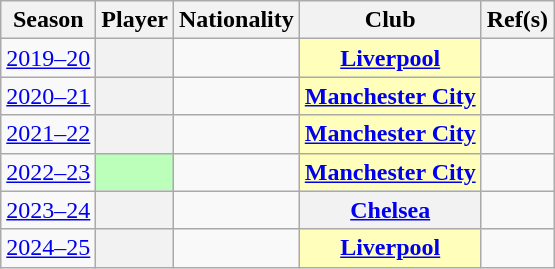<table class="wikitable sortable plainrowheaders">
<tr>
<th scope="col">Season</th>
<th scope="col">Player</th>
<th scope="col">Nationality</th>
<th scope="col">Club</th>
<th scope="col" class="unsortable">Ref(s)</th>
</tr>
<tr>
<td><a href='#'>2019–20</a></td>
<th scope="row"></th>
<td></td>
<th scope="row" style="background:#ffb"><a href='#'>Liverpool</a></th>
<td style="text-align:center"></td>
</tr>
<tr>
<td><a href='#'>2020–21</a></td>
<th scope="row"> </th>
<td></td>
<th scope="row" style="background:#ffb"><a href='#'>Manchester City</a></th>
<td style="text-align:center"></td>
</tr>
<tr>
<td><a href='#'>2021–22</a></td>
<th scope="row"> </th>
<td></td>
<th scope="row" style="background:#ffb"><a href='#'>Manchester City</a></th>
<td style="text-align:center"></td>
</tr>
<tr>
<td><a href='#'>2022–23</a></td>
<th scope="row" style="background:#bfb"></th>
<td></td>
<th scope="row" style="background:#ffb"><a href='#'>Manchester City</a></th>
<td style="text-align:center"></td>
</tr>
<tr>
<td><a href='#'>2023–24</a></td>
<th scope="row"></th>
<td></td>
<th scope="row"><a href='#'>Chelsea</a></th>
<td style="text-align:center"></td>
</tr>
<tr>
<td><a href='#'>2024–25</a></td>
<th scope="row"></th>
<td></td>
<th scope="row" style="background:#ffb"><a href='#'>Liverpool</a></th>
<td style="text-align:center"></td>
</tr>
</table>
